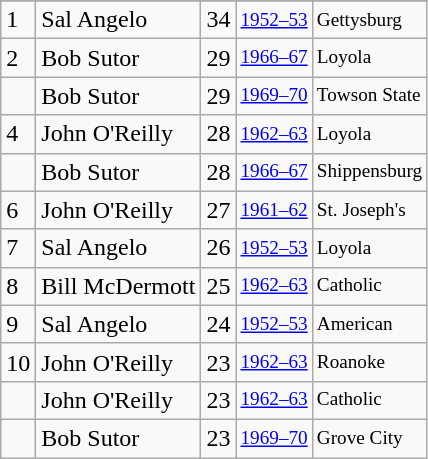<table class="wikitable">
<tr>
</tr>
<tr>
<td>1</td>
<td>Sal Angelo</td>
<td>34</td>
<td style="font-size:80%;"><a href='#'>1952–53</a></td>
<td style="font-size:80%;">Gettysburg</td>
</tr>
<tr>
<td>2</td>
<td>Bob Sutor</td>
<td>29</td>
<td style="font-size:80%;"><a href='#'>1966–67</a></td>
<td style="font-size:80%;">Loyola</td>
</tr>
<tr>
<td></td>
<td>Bob Sutor</td>
<td>29</td>
<td style="font-size:80%;"><a href='#'>1969–70</a></td>
<td style="font-size:80%;">Towson State</td>
</tr>
<tr>
<td>4</td>
<td>John O'Reilly</td>
<td>28</td>
<td style="font-size:80%;"><a href='#'>1962–63</a></td>
<td style="font-size:80%;">Loyola</td>
</tr>
<tr>
<td></td>
<td>Bob Sutor</td>
<td>28</td>
<td style="font-size:80%;"><a href='#'>1966–67</a></td>
<td style="font-size:80%;">Shippensburg</td>
</tr>
<tr>
<td>6</td>
<td>John O'Reilly</td>
<td>27</td>
<td style="font-size:80%;"><a href='#'>1961–62</a></td>
<td style="font-size:80%;">St. Joseph's</td>
</tr>
<tr>
<td>7</td>
<td>Sal Angelo</td>
<td>26</td>
<td style="font-size:80%;"><a href='#'>1952–53</a></td>
<td style="font-size:80%;">Loyola</td>
</tr>
<tr>
<td>8</td>
<td>Bill McDermott</td>
<td>25</td>
<td style="font-size:80%;"><a href='#'>1962–63</a></td>
<td style="font-size:80%;">Catholic</td>
</tr>
<tr>
<td>9</td>
<td>Sal Angelo</td>
<td>24</td>
<td style="font-size:80%;"><a href='#'>1952–53</a></td>
<td style="font-size:80%;">American</td>
</tr>
<tr>
<td>10</td>
<td>John O'Reilly</td>
<td>23</td>
<td style="font-size:80%;"><a href='#'>1962–63</a></td>
<td style="font-size:80%;">Roanoke</td>
</tr>
<tr>
<td></td>
<td>John O'Reilly</td>
<td>23</td>
<td style="font-size:80%;"><a href='#'>1962–63</a></td>
<td style="font-size:80%;">Catholic</td>
</tr>
<tr>
<td></td>
<td>Bob Sutor</td>
<td>23</td>
<td style="font-size:80%;"><a href='#'>1969–70</a></td>
<td style="font-size:80%;">Grove City</td>
</tr>
</table>
